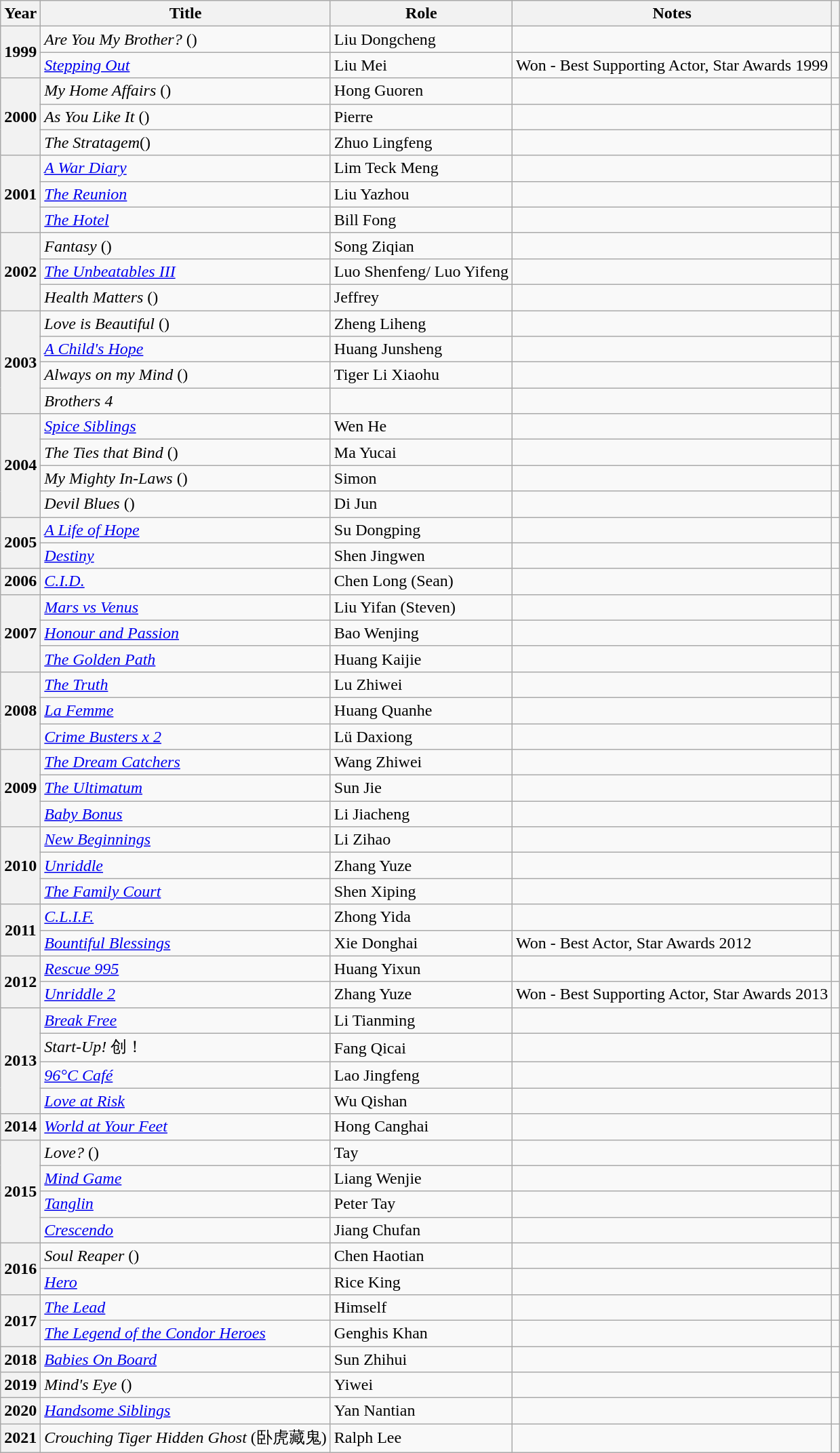<table class="wikitable sortable plainrowheaders">
<tr>
<th scope="col">Year</th>
<th scope="col">Title</th>
<th scope="col">Role</th>
<th scope="col" class="unsortable">Notes</th>
<th scope="col" class="unsortable"></th>
</tr>
<tr>
<th scope="row" rowspan="2">1999</th>
<td><em>Are You My Brother?</em> ()</td>
<td>Liu Dongcheng</td>
<td></td>
<td></td>
</tr>
<tr>
<td><em><a href='#'>Stepping Out</a></em></td>
<td>Liu Mei</td>
<td>Won - Best Supporting Actor, Star Awards 1999</td>
<td></td>
</tr>
<tr>
<th scope="row" rowspan="3">2000</th>
<td><em>My Home Affairs</em> ()</td>
<td>Hong Guoren</td>
<td></td>
<td></td>
</tr>
<tr>
<td><em>As You Like It</em> ()</td>
<td>Pierre</td>
<td></td>
<td></td>
</tr>
<tr>
<td><em>The Stratagem</em>()</td>
<td>Zhuo Lingfeng</td>
<td></td>
<td></td>
</tr>
<tr>
<th scope="row" rowspan="3">2001</th>
<td><em><a href='#'>A War Diary</a></em></td>
<td>Lim Teck Meng</td>
<td></td>
<td></td>
</tr>
<tr>
<td><em><a href='#'>The Reunion</a></em></td>
<td>Liu Yazhou</td>
<td></td>
<td></td>
</tr>
<tr>
<td><em><a href='#'>The Hotel</a></em></td>
<td>Bill Fong</td>
<td></td>
<td></td>
</tr>
<tr>
<th scope="row" rowspan="3">2002</th>
<td><em>Fantasy</em> ()</td>
<td>Song Ziqian</td>
<td></td>
<td></td>
</tr>
<tr>
<td><em><a href='#'>The Unbeatables III</a></em></td>
<td>Luo Shenfeng/ Luo Yifeng</td>
<td></td>
<td></td>
</tr>
<tr>
<td><em>Health Matters</em> ()</td>
<td>Jeffrey</td>
<td></td>
<td></td>
</tr>
<tr>
<th scope="row" rowspan="4">2003</th>
<td><em>Love is Beautiful</em> ()</td>
<td>Zheng Liheng</td>
<td></td>
<td></td>
</tr>
<tr>
<td><em><a href='#'>A Child's Hope</a></em></td>
<td>Huang Junsheng</td>
<td></td>
<td></td>
</tr>
<tr>
<td><em>Always on my Mind</em> ()</td>
<td>Tiger Li Xiaohu</td>
<td></td>
<td></td>
</tr>
<tr>
<td><em>Brothers 4</em></td>
<td></td>
<td></td>
<td></td>
</tr>
<tr>
<th scope="row" rowspan="4">2004</th>
<td><em><a href='#'>Spice Siblings</a></em></td>
<td>Wen He</td>
<td></td>
<td></td>
</tr>
<tr>
<td><em>The Ties that Bind</em> ()</td>
<td>Ma Yucai</td>
<td></td>
<td></td>
</tr>
<tr>
<td><em>My Mighty In-Laws</em> ()</td>
<td>Simon</td>
<td></td>
<td></td>
</tr>
<tr>
<td><em>Devil Blues</em> ()</td>
<td>Di Jun</td>
<td></td>
<td></td>
</tr>
<tr>
<th scope="row" rowspan="2">2005</th>
<td><em><a href='#'>A Life of Hope</a></em></td>
<td>Su Dongping</td>
<td></td>
<td></td>
</tr>
<tr>
<td><em><a href='#'>Destiny</a></em></td>
<td>Shen Jingwen</td>
<td></td>
<td></td>
</tr>
<tr>
<th scope="row" rowspan="1">2006</th>
<td><em><a href='#'>C.I.D.</a></em></td>
<td>Chen Long (Sean)</td>
<td></td>
<td></td>
</tr>
<tr>
<th scope="row" rowspan="3">2007</th>
<td><em><a href='#'>Mars vs Venus</a></em></td>
<td>Liu Yifan (Steven)</td>
<td></td>
<td></td>
</tr>
<tr>
<td><em><a href='#'>Honour and Passion</a></em></td>
<td>Bao Wenjing</td>
<td></td>
<td></td>
</tr>
<tr>
<td><em><a href='#'>The Golden Path</a></em></td>
<td>Huang Kaijie</td>
<td></td>
<td></td>
</tr>
<tr>
<th scope="row" rowspan="3">2008</th>
<td><em><a href='#'>The Truth</a></em></td>
<td>Lu Zhiwei</td>
<td></td>
<td></td>
</tr>
<tr>
<td><em><a href='#'>La Femme</a></em></td>
<td>Huang Quanhe</td>
<td></td>
<td></td>
</tr>
<tr>
<td><em><a href='#'>Crime Busters x 2</a></em></td>
<td>Lü Daxiong</td>
<td></td>
<td></td>
</tr>
<tr>
<th scope="row" rowspan="3">2009</th>
<td><em><a href='#'>The Dream Catchers</a></em></td>
<td>Wang Zhiwei</td>
<td></td>
<td></td>
</tr>
<tr>
<td><em><a href='#'>The Ultimatum</a></em></td>
<td>Sun Jie</td>
<td></td>
<td></td>
</tr>
<tr>
<td><em><a href='#'>Baby Bonus</a></em></td>
<td>Li Jiacheng</td>
<td></td>
<td></td>
</tr>
<tr>
<th scope="row" rowspan="3">2010</th>
<td><em><a href='#'>New Beginnings</a></em></td>
<td>Li Zihao</td>
<td></td>
<td></td>
</tr>
<tr>
<td><em><a href='#'>Unriddle</a></em></td>
<td>Zhang Yuze</td>
<td></td>
<td></td>
</tr>
<tr>
<td><em><a href='#'>The Family Court</a></em></td>
<td>Shen Xiping</td>
<td></td>
<td></td>
</tr>
<tr>
<th scope="row" rowspan="2">2011</th>
<td><em><a href='#'>C.L.I.F.</a></em></td>
<td>Zhong Yida</td>
<td></td>
<td></td>
</tr>
<tr>
<td><em><a href='#'>Bountiful Blessings</a></em></td>
<td>Xie Donghai</td>
<td>Won - Best Actor, Star Awards 2012</td>
<td></td>
</tr>
<tr>
<th scope="row" rowspan="2">2012</th>
<td><em><a href='#'>Rescue 995</a></em></td>
<td>Huang Yixun</td>
<td></td>
<td></td>
</tr>
<tr>
<td><em><a href='#'>Unriddle 2</a></em></td>
<td>Zhang Yuze</td>
<td>Won - Best Supporting Actor, Star Awards 2013</td>
<td></td>
</tr>
<tr>
<th scope="row" rowspan="4">2013</th>
<td><em><a href='#'>Break Free</a></em></td>
<td>Li Tianming</td>
<td></td>
<td></td>
</tr>
<tr>
<td><em>Start-Up!</em>  创！</td>
<td>Fang Qicai</td>
<td></td>
<td></td>
</tr>
<tr>
<td><em><a href='#'>96°C Café</a></em></td>
<td>Lao Jingfeng</td>
<td></td>
<td></td>
</tr>
<tr>
<td><em><a href='#'>Love at Risk</a></em></td>
<td>Wu Qishan</td>
<td></td>
<td></td>
</tr>
<tr>
<th scope="row" rowspan="1">2014</th>
<td><em><a href='#'>World at Your Feet</a></em></td>
<td>Hong Canghai</td>
<td></td>
<td></td>
</tr>
<tr>
<th scope="row" rowspan="4">2015</th>
<td><em>Love?</em> ()</td>
<td>Tay</td>
<td></td>
<td></td>
</tr>
<tr>
<td><em><a href='#'>Mind Game</a></em></td>
<td>Liang Wenjie</td>
<td></td>
<td></td>
</tr>
<tr>
<td><em><a href='#'>Tanglin</a></em></td>
<td>Peter Tay</td>
<td></td>
<td></td>
</tr>
<tr>
<td><em><a href='#'>Crescendo</a></em></td>
<td>Jiang Chufan</td>
<td></td>
<td></td>
</tr>
<tr>
<th scope="row" rowspan="2">2016</th>
<td><em>Soul Reaper</em> ()</td>
<td>Chen Haotian</td>
<td></td>
<td></td>
</tr>
<tr>
<td><em><a href='#'>Hero</a></em></td>
<td>Rice King</td>
<td></td>
<td></td>
</tr>
<tr>
<th scope="row" rowspan="2">2017</th>
<td><em><a href='#'>The Lead</a></em></td>
<td>Himself</td>
<td></td>
<td></td>
</tr>
<tr>
<td><a href='#'><em>The Legend of the Condor Heroes</em></a></td>
<td>Genghis Khan</td>
<td></td>
<td></td>
</tr>
<tr>
<th scope="row">2018</th>
<td><em><a href='#'>Babies On Board</a></em></td>
<td>Sun Zhihui</td>
<td></td>
<td></td>
</tr>
<tr>
<th scope="row">2019</th>
<td><em>Mind's Eye</em> ()</td>
<td>Yiwei</td>
<td></td>
<td></td>
</tr>
<tr>
<th scope="row">2020</th>
<td><em><a href='#'>Handsome Siblings</a></em></td>
<td>Yan Nantian</td>
<td></td>
<td></td>
</tr>
<tr>
<th scope="row">2021</th>
<td><em>Crouching Tiger Hidden Ghost</em> (卧虎藏鬼)</td>
<td>Ralph Lee</td>
<td></td>
<td></td>
</tr>
</table>
